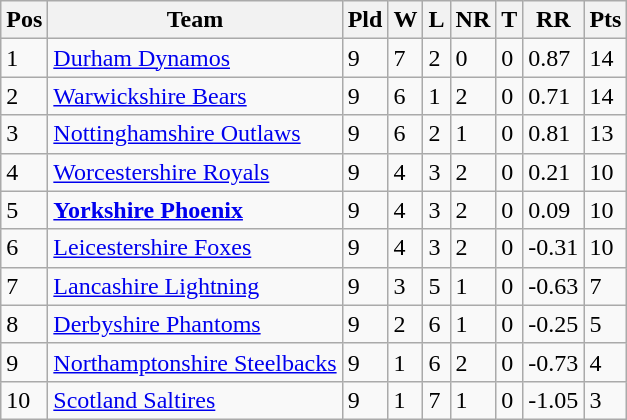<table class="wikitable">
<tr>
<th>Pos</th>
<th>Team</th>
<th>Pld</th>
<th>W</th>
<th>L</th>
<th>NR</th>
<th>T</th>
<th>RR</th>
<th>Pts</th>
</tr>
<tr>
<td>1</td>
<td><a href='#'>Durham Dynamos</a></td>
<td>9</td>
<td>7</td>
<td>2</td>
<td>0</td>
<td>0</td>
<td>0.87</td>
<td>14</td>
</tr>
<tr>
<td>2</td>
<td><a href='#'>Warwickshire Bears</a></td>
<td>9</td>
<td>6</td>
<td>1</td>
<td>2</td>
<td>0</td>
<td>0.71</td>
<td>14</td>
</tr>
<tr>
<td>3</td>
<td><a href='#'>Nottinghamshire Outlaws</a></td>
<td>9</td>
<td>6</td>
<td>2</td>
<td>1</td>
<td>0</td>
<td>0.81</td>
<td>13</td>
</tr>
<tr>
<td>4</td>
<td><a href='#'>Worcestershire Royals</a></td>
<td>9</td>
<td>4</td>
<td>3</td>
<td>2</td>
<td>0</td>
<td>0.21</td>
<td>10</td>
</tr>
<tr>
<td>5</td>
<td><strong><a href='#'>Yorkshire Phoenix</a></strong></td>
<td>9</td>
<td>4</td>
<td>3</td>
<td>2</td>
<td>0</td>
<td>0.09</td>
<td>10</td>
</tr>
<tr>
<td>6</td>
<td><a href='#'>Leicestershire Foxes</a></td>
<td>9</td>
<td>4</td>
<td>3</td>
<td>2</td>
<td>0</td>
<td>-0.31</td>
<td>10</td>
</tr>
<tr>
<td>7</td>
<td><a href='#'>Lancashire Lightning</a></td>
<td>9</td>
<td>3</td>
<td>5</td>
<td>1</td>
<td>0</td>
<td>-0.63</td>
<td>7</td>
</tr>
<tr>
<td>8</td>
<td><a href='#'>Derbyshire Phantoms</a></td>
<td>9</td>
<td>2</td>
<td>6</td>
<td>1</td>
<td>0</td>
<td>-0.25</td>
<td>5</td>
</tr>
<tr>
<td>9</td>
<td><a href='#'>Northamptonshire Steelbacks</a></td>
<td>9</td>
<td>1</td>
<td>6</td>
<td>2</td>
<td>0</td>
<td>-0.73</td>
<td>4</td>
</tr>
<tr>
<td>10</td>
<td><a href='#'>Scotland Saltires</a></td>
<td>9</td>
<td>1</td>
<td>7</td>
<td>1</td>
<td>0</td>
<td>-1.05</td>
<td>3</td>
</tr>
</table>
